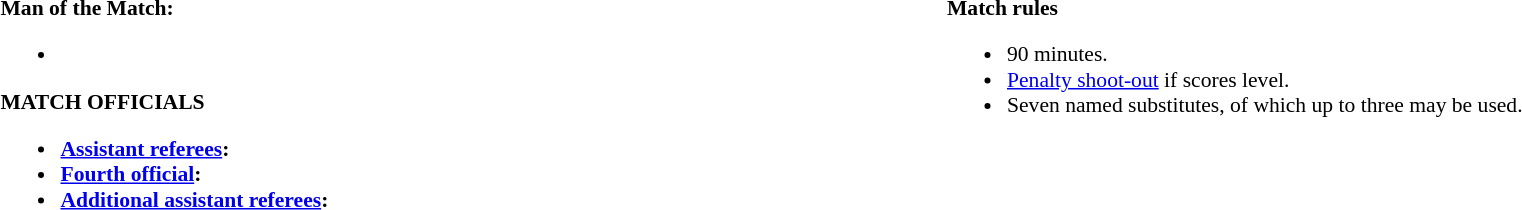<table width=100% style="font-size: 90%">
<tr>
<td width=50% valign=top><br><strong>Man of the Match:</strong><ul><li></li></ul><strong>MATCH OFFICIALS</strong><ul><li><strong><a href='#'>Assistant referees</a>:</strong></li><li><strong><a href='#'>Fourth official</a>:</strong></li><li><strong><a href='#'>Additional assistant referees</a>:</strong></li></ul></td>
<td width=50% valign=top><br><strong>Match rules</strong><ul><li>90 minutes.</li><li><a href='#'>Penalty shoot-out</a> if scores level.</li><li>Seven named substitutes, of which up to three may be used.</li></ul></td>
</tr>
</table>
